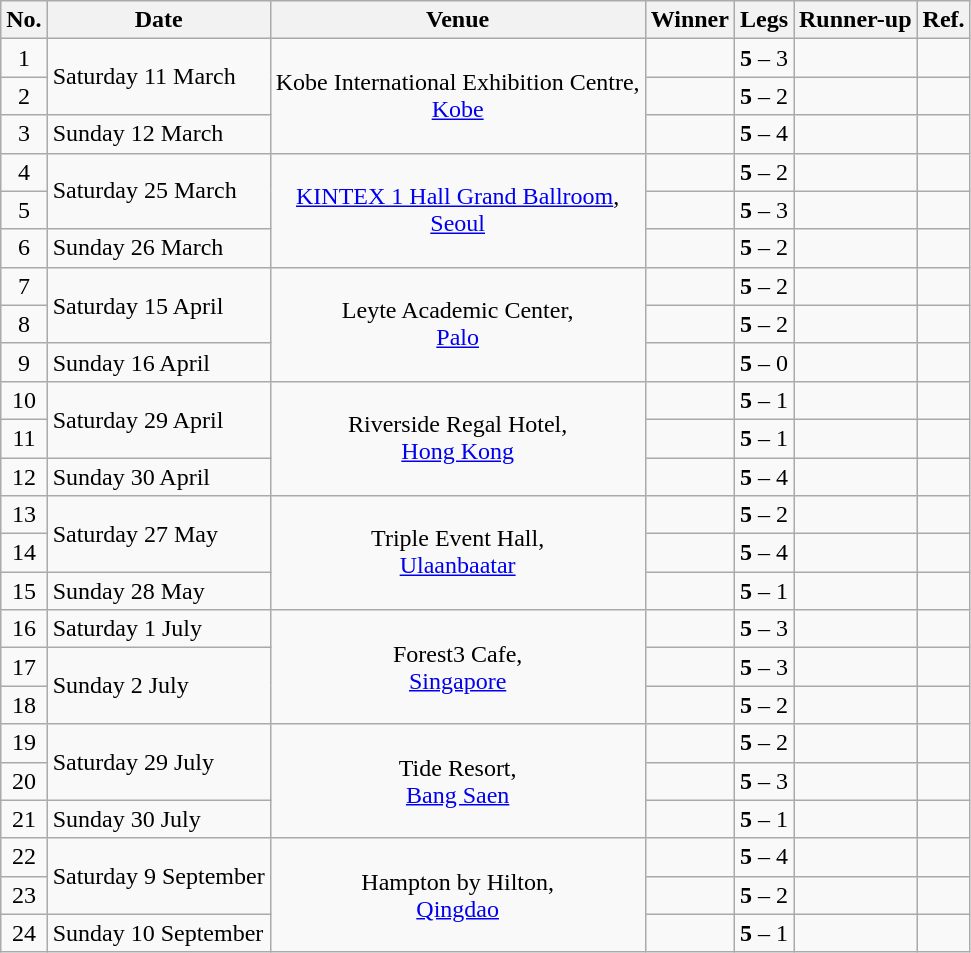<table class="wikitable">
<tr>
<th>No.</th>
<th>Date</th>
<th>Venue</th>
<th>Winner</th>
<th>Legs</th>
<th>Runner-up</th>
<th>Ref.</th>
</tr>
<tr>
<td align=center>1</td>
<td rowspan=2>Saturday 11 March</td>
<td align="center" rowspan=3>Kobe International Exhibition Centre,<br>  <a href='#'>Kobe</a></td>
<td align="right"></td>
<td align="center"><strong>5</strong> – 3</td>
<td></td>
<td align="center"></td>
</tr>
<tr>
<td align=center>2</td>
<td align="right"></td>
<td align="center"><strong>5</strong> – 2</td>
<td></td>
<td align="center"></td>
</tr>
<tr>
<td align=center>3</td>
<td align=left><span>Sunday 12 March</span></td>
<td align="right"></td>
<td align="center"><strong>5</strong> – 4</td>
<td></td>
<td align="center"></td>
</tr>
<tr>
<td align=center>4</td>
<td rowspan=2>Saturday 25 March</td>
<td align="center" rowspan=3><a href='#'>KINTEX 1 Hall Grand Ballroom</a>,<br>  <a href='#'>Seoul</a></td>
<td align="right"></td>
<td align="center"><strong>5</strong> – 2</td>
<td></td>
<td align="center"></td>
</tr>
<tr>
<td align=center>5</td>
<td align="right"></td>
<td align="center"><strong>5</strong> – 3</td>
<td></td>
<td align="center"></td>
</tr>
<tr>
<td align=center>6</td>
<td>Sunday 26 March</td>
<td align="right"></td>
<td align="center"><strong>5</strong> – 2</td>
<td></td>
<td align="center"></td>
</tr>
<tr>
<td align=center>7</td>
<td rowspan=2>Saturday 15 April</td>
<td align="center" rowspan=3>Leyte Academic Center,<br>  <a href='#'>Palo</a></td>
<td align="right"></td>
<td align="center"><strong>5</strong> – 2</td>
<td></td>
<td align="center"></td>
</tr>
<tr>
<td align=center>8</td>
<td align="right"></td>
<td align="center"><strong>5</strong> – 2</td>
<td></td>
<td align="center"></td>
</tr>
<tr>
<td align=center>9</td>
<td>Sunday 16 April</td>
<td align="right"></td>
<td align="center"><strong>5</strong> – 0</td>
<td></td>
<td align="center"></td>
</tr>
<tr>
<td align=center>10</td>
<td rowspan=2>Saturday 29 April</td>
<td align="center" rowspan=3>Riverside Regal Hotel,<br>  <a href='#'>Hong Kong</a></td>
<td align="right"></td>
<td align="center"><strong>5</strong> – 1</td>
<td></td>
<td align="center"></td>
</tr>
<tr>
<td align=center>11</td>
<td align="right"></td>
<td align="center"><strong>5</strong> – 1</td>
<td></td>
<td align="center"></td>
</tr>
<tr>
<td align=center>12</td>
<td>Sunday 30 April</td>
<td align="right"></td>
<td align="center"><strong>5</strong> – 4</td>
<td></td>
<td align="center"></td>
</tr>
<tr>
<td align=center>13</td>
<td rowspan=2>Saturday 27 May</td>
<td align="center" rowspan=3>Triple Event Hall,<br>  <a href='#'>Ulaanbaatar</a></td>
<td align="right"></td>
<td align="center"><strong>5</strong> – 2</td>
<td></td>
<td align="center"></td>
</tr>
<tr>
<td align=center>14</td>
<td align="right"></td>
<td align="center"><strong>5</strong> – 4</td>
<td></td>
<td align="center"></td>
</tr>
<tr>
<td align=center>15</td>
<td>Sunday 28 May</td>
<td align="right"></td>
<td align="center"><strong>5</strong> – 1</td>
<td></td>
<td align="center"></td>
</tr>
<tr>
<td align=center>16</td>
<td>Saturday 1 July</td>
<td align="center" rowspan=3>Forest3 Cafe,<br>  <a href='#'>Singapore</a></td>
<td align="right"></td>
<td align="center"><strong>5</strong> – 3</td>
<td></td>
<td align="center"></td>
</tr>
<tr>
<td align=center>17</td>
<td rowspan="2">Sunday 2 July</td>
<td align="right"></td>
<td align="center"><strong>5</strong> – 3</td>
<td></td>
<td align="center"></td>
</tr>
<tr>
<td align=center>18</td>
<td align="right"></td>
<td align="center"><strong>5</strong> – 2</td>
<td></td>
<td align="center"></td>
</tr>
<tr>
<td align=center>19</td>
<td rowspan=2>Saturday 29 July</td>
<td align="center" rowspan=3>Tide Resort,<br>  <a href='#'>Bang Saen</a></td>
<td align="right"></td>
<td align="center"><strong>5</strong> – 2</td>
<td></td>
<td align="center"></td>
</tr>
<tr>
<td align=center>20</td>
<td align="right"></td>
<td align="center"><strong>5</strong> – 3</td>
<td></td>
<td align="center"></td>
</tr>
<tr>
<td align=center>21</td>
<td>Sunday 30 July</td>
<td align="right"></td>
<td align="center"><strong>5</strong> – 1</td>
<td></td>
<td align="center"></td>
</tr>
<tr>
<td align=center>22</td>
<td rowspan=2><span>Saturday 9 September</span></td>
<td align="center" rowspan=3>Hampton by Hilton,<br>  <a href='#'>Qingdao</a></td>
<td align="right"></td>
<td align="center"><strong>5</strong> – 4</td>
<td></td>
<td align="center"></td>
</tr>
<tr>
<td align=center>23</td>
<td align="right"></td>
<td align="center"><strong>5</strong> – 2</td>
<td></td>
<td align="center"></td>
</tr>
<tr>
<td align=center>24</td>
<td>Sunday 10 September</td>
<td align="right"></td>
<td align="center"><strong>5</strong> – 1</td>
<td></td>
<td align="center"></td>
</tr>
</table>
